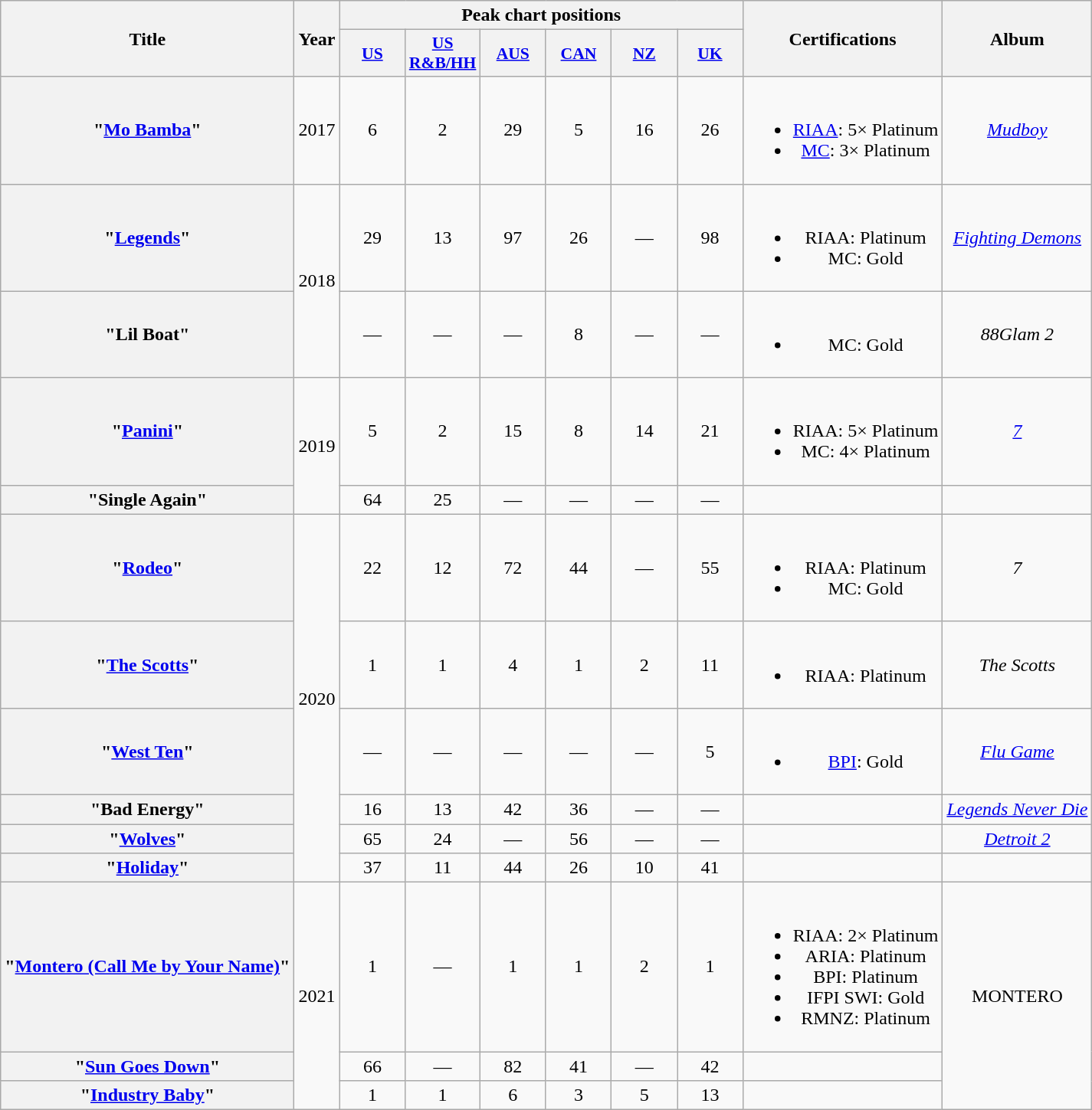<table class="wikitable plainrowheaders" style="text-align:center;">
<tr>
<th rowspan="2">Title</th>
<th rowspan="2">Year</th>
<th colspan="6">Peak chart positions</th>
<th rowspan="2">Certifications</th>
<th rowspan="2">Album</th>
</tr>
<tr>
<th scope="col" style="width:3.5em;font-size:90%;"><a href='#'>US</a></th>
<th scope="col" style="width:3.5em;font-size:90%;"><a href='#'>US<br>R&B/HH</a></th>
<th scope="col" style="width:3.5em;font-size:90%;"><a href='#'>AUS</a></th>
<th scope="col" style="width:3.5em;font-size:90%;"><a href='#'>CAN</a></th>
<th scope="col" style="width:3.5em;font-size:90%;"><a href='#'>NZ</a></th>
<th scope="col" style="width:3.5em;font-size:90%;"><a href='#'>UK</a></th>
</tr>
<tr>
<th scope="row">"<a href='#'>Mo Bamba</a>"<br></th>
<td>2017</td>
<td>6</td>
<td>2</td>
<td>29</td>
<td>5</td>
<td>16</td>
<td>26</td>
<td><br><ul><li><a href='#'>RIAA</a>: 5× Platinum</li><li><a href='#'>MC</a>: 3× Platinum</li></ul></td>
<td><em><a href='#'>Mudboy</a></em></td>
</tr>
<tr>
<th scope="row">"<a href='#'>Legends</a>"<br></th>
<td rowspan="2">2018</td>
<td>29</td>
<td>13</td>
<td>97</td>
<td>26</td>
<td>—</td>
<td>98</td>
<td><br><ul><li>RIAA: Platinum</li><li>MC: Gold</li></ul></td>
<td><em><a href='#'>Fighting Demons</a></em></td>
</tr>
<tr>
<th scope="row">"Lil Boat"<br></th>
<td>—</td>
<td>—</td>
<td>—</td>
<td>8</td>
<td>—</td>
<td>—</td>
<td><br><ul><li>MC: Gold</li></ul></td>
<td><em>88Glam 2</em></td>
</tr>
<tr>
<th scope="row">"<a href='#'>Panini</a>"<br></th>
<td rowspan="2">2019</td>
<td>5</td>
<td>2</td>
<td>15</td>
<td>8</td>
<td>14</td>
<td>21</td>
<td><br><ul><li>RIAA: 5× Platinum</li><li>MC: 4× Platinum</li></ul></td>
<td><em><a href='#'>7</a></em></td>
</tr>
<tr>
<th scope="row">"Single Again"<br></th>
<td>64</td>
<td>25</td>
<td>—</td>
<td>—</td>
<td>—</td>
<td>—</td>
<td></td>
<td></td>
</tr>
<tr>
<th scope="row">"<a href='#'>Rodeo</a>"<br></th>
<td rowspan="6">2020</td>
<td>22</td>
<td>12</td>
<td>72</td>
<td>44</td>
<td>—</td>
<td>55</td>
<td><br><ul><li>RIAA: Platinum</li><li>MC: Gold</li></ul></td>
<td><em>7</em></td>
</tr>
<tr>
<th scope="row">"<a href='#'>The Scotts</a>"<br></th>
<td>1</td>
<td>1</td>
<td>4</td>
<td>1</td>
<td>2</td>
<td>11</td>
<td><br><ul><li>RIAA: Platinum</li></ul></td>
<td><em>The Scotts</em></td>
</tr>
<tr>
<th scope="row">"<a href='#'>West Ten</a>"<br></th>
<td>—</td>
<td>—</td>
<td>—</td>
<td>—</td>
<td>—</td>
<td>5</td>
<td><br><ul><li><a href='#'>BPI</a>: Gold</li></ul></td>
<td><em><a href='#'>Flu Game</a></em></td>
</tr>
<tr>
<th scope="row">"Bad Energy"<br></th>
<td>16</td>
<td>13</td>
<td>42</td>
<td>36</td>
<td>—</td>
<td>—</td>
<td></td>
<td><em><a href='#'>Legends Never Die</a></em></td>
</tr>
<tr>
<th scope="row">"<a href='#'>Wolves</a>"<br></th>
<td>65</td>
<td>24</td>
<td>—</td>
<td>56</td>
<td>—</td>
<td>—</td>
<td></td>
<td><em><a href='#'>Detroit 2</a></em></td>
</tr>
<tr>
<th scope="row">"<a href='#'>Holiday</a>"<br></th>
<td>37</td>
<td>11</td>
<td>44</td>
<td>26</td>
<td>10</td>
<td>41</td>
<td></td>
<td></td>
</tr>
<tr>
<th scope="row">"<a href='#'>Montero (Call Me by Your Name)</a>"<br></th>
<td rowspan="3">2021</td>
<td>1</td>
<td>—</td>
<td>1</td>
<td>1</td>
<td>2</td>
<td>1</td>
<td><br><ul><li>RIAA: 2× Platinum</li><li>ARIA: Platinum</li><li>BPI: Platinum</li><li>IFPI SWI: Gold</li><li>RMNZ: Platinum</li></ul></td>
<td rowspan="3">MONTERO</td>
</tr>
<tr>
<th scope="row">"<a href='#'>Sun Goes Down</a>"<br></th>
<td>66</td>
<td>—</td>
<td>82</td>
<td>41</td>
<td>—</td>
<td>42</td>
<td></td>
</tr>
<tr>
<th scope="row">"<a href='#'>Industry Baby</a>"<br></th>
<td>1</td>
<td>1</td>
<td>6</td>
<td>3</td>
<td>5</td>
<td>13</td>
</tr>
</table>
